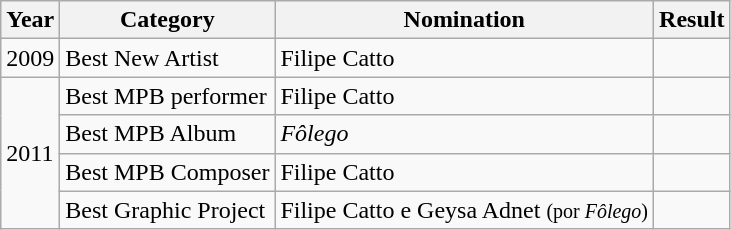<table class="wikitable">
<tr>
<th>Year</th>
<th>Category</th>
<th>Nomination</th>
<th>Result</th>
</tr>
<tr>
<td>2009</td>
<td>Best New Artist</td>
<td>Filipe Catto</td>
<td></td>
</tr>
<tr>
<td rowspan="4">2011</td>
<td>Best MPB performer</td>
<td>Filipe Catto</td>
<td></td>
</tr>
<tr>
<td>Best MPB Album</td>
<td><em>Fôlego</em></td>
<td></td>
</tr>
<tr>
<td>Best MPB Composer</td>
<td>Filipe Catto</td>
<td></td>
</tr>
<tr>
<td>Best Graphic Project</td>
<td>Filipe Catto e Geysa Adnet <small>(por <em>Fôlego</em>)</small></td>
<td></td>
</tr>
</table>
